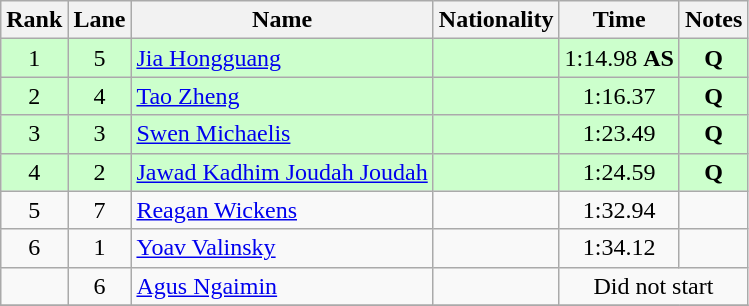<table class="wikitable">
<tr>
<th>Rank</th>
<th>Lane</th>
<th>Name</th>
<th>Nationality</th>
<th>Time</th>
<th>Notes</th>
</tr>
<tr bgcolor=ccffcc>
<td align=center>1</td>
<td align=center>5</td>
<td><a href='#'>Jia Hongguang</a></td>
<td></td>
<td align=center>1:14.98 <strong>AS</strong></td>
<td align=center><strong>Q</strong></td>
</tr>
<tr bgcolor=ccffcc>
<td align=center>2</td>
<td align=center>4</td>
<td><a href='#'>Tao Zheng</a></td>
<td></td>
<td align=center>1:16.37</td>
<td align=center><strong>Q</strong></td>
</tr>
<tr bgcolor=ccffcc>
<td align=center>3</td>
<td align=center>3</td>
<td><a href='#'>Swen Michaelis</a></td>
<td></td>
<td align=center>1:23.49</td>
<td align=center><strong>Q</strong></td>
</tr>
<tr bgcolor=ccffcc>
<td align=center>4</td>
<td align=center>2</td>
<td><a href='#'>Jawad Kadhim Joudah Joudah</a></td>
<td></td>
<td align=center>1:24.59</td>
<td align=center><strong>Q</strong></td>
</tr>
<tr>
<td align=center>5</td>
<td align=center>7</td>
<td><a href='#'>Reagan Wickens</a></td>
<td></td>
<td align=center>1:32.94</td>
<td align=center></td>
</tr>
<tr>
<td align=center>6</td>
<td align=center>1</td>
<td><a href='#'>Yoav Valinsky</a></td>
<td></td>
<td align=center>1:34.12</td>
<td align=center></td>
</tr>
<tr>
<td align=center></td>
<td align=center>6</td>
<td><a href='#'>Agus Ngaimin</a></td>
<td></td>
<td colspan=2 align=center>Did not start</td>
</tr>
<tr>
</tr>
</table>
